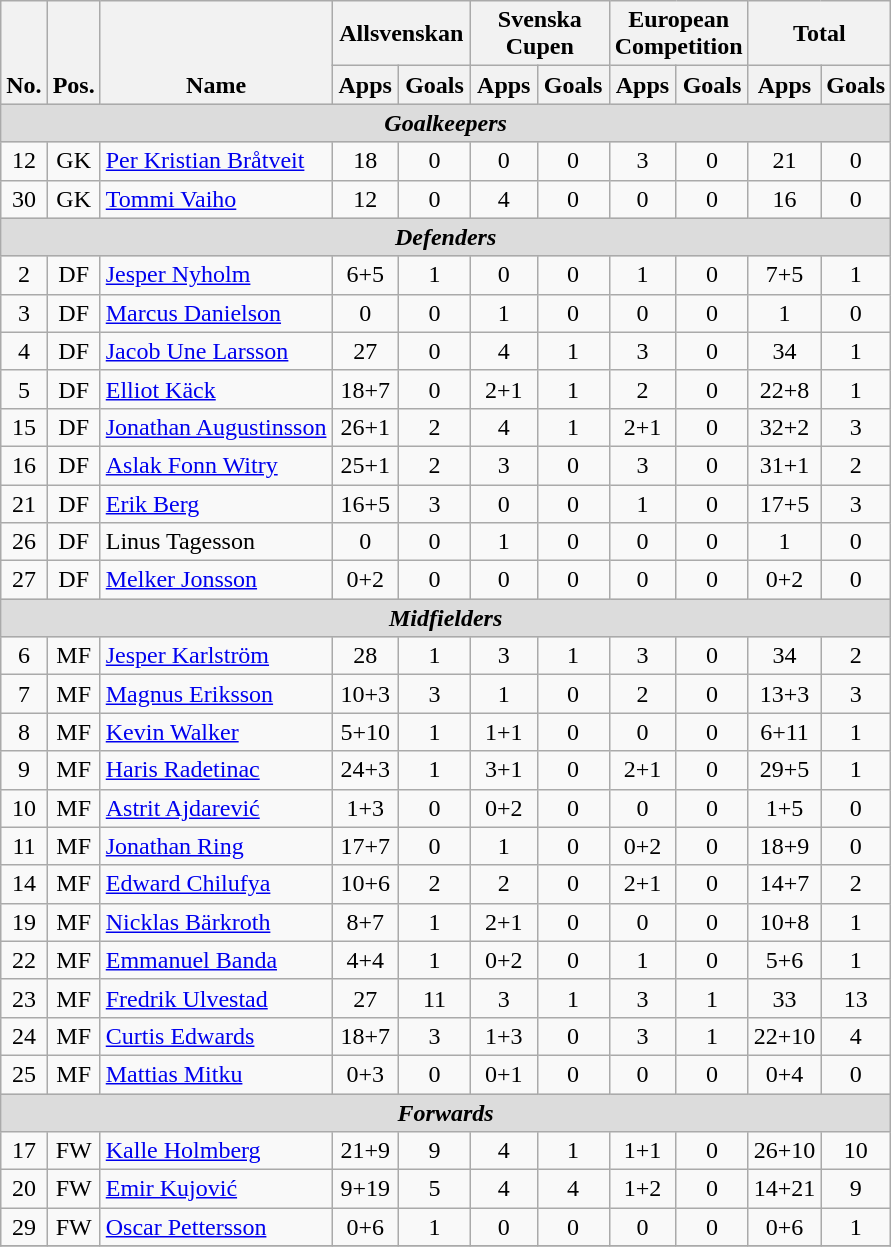<table class="wikitable sortable" style="text-align:center">
<tr>
<th rowspan="2" style="vertical-align:bottom;">No.</th>
<th rowspan="2" style="vertical-align:bottom;">Pos.</th>
<th rowspan="2" style="vertical-align:bottom;">Name</th>
<th colspan="2" style="width:85px;">Allsvenskan</th>
<th colspan="2" style="width:85px;">Svenska Cupen</th>
<th colspan="2" style="width:85px;">European Competition</th>
<th colspan="2" style="width:85px;">Total</th>
</tr>
<tr>
<th>Apps</th>
<th>Goals</th>
<th>Apps</th>
<th>Goals</th>
<th>Apps</th>
<th>Goals</th>
<th>Apps</th>
<th>Goals</th>
</tr>
<tr>
<th colspan=14 style=background:#dcdcdc; text-align:center><em>Goalkeepers</em></th>
</tr>
<tr>
<td>12</td>
<td>GK</td>
<td align="left"> <a href='#'>Per Kristian Bråtveit</a></td>
<td>18</td>
<td>0</td>
<td>0</td>
<td>0</td>
<td>3</td>
<td>0</td>
<td>21</td>
<td>0</td>
</tr>
<tr>
<td>30</td>
<td>GK</td>
<td align="left"> <a href='#'>Tommi Vaiho</a></td>
<td>12</td>
<td>0</td>
<td>4</td>
<td>0</td>
<td>0</td>
<td>0</td>
<td>16</td>
<td>0</td>
</tr>
<tr>
<th colspan=14 style=background:#dcdcdc; text-align:center><em>Defenders</em></th>
</tr>
<tr>
<td>2</td>
<td>DF</td>
<td align="left"> <a href='#'>Jesper Nyholm</a></td>
<td>6+5</td>
<td>1</td>
<td>0</td>
<td>0</td>
<td>1</td>
<td>0</td>
<td>7+5</td>
<td>1</td>
</tr>
<tr>
<td>3</td>
<td>DF</td>
<td align="left"> <a href='#'>Marcus Danielson</a></td>
<td>0</td>
<td>0</td>
<td>1</td>
<td>0</td>
<td>0</td>
<td>0</td>
<td>1</td>
<td>0</td>
</tr>
<tr>
<td>4</td>
<td>DF</td>
<td align="left"> <a href='#'>Jacob Une Larsson</a></td>
<td>27</td>
<td>0</td>
<td>4</td>
<td>1</td>
<td>3</td>
<td>0</td>
<td>34</td>
<td>1</td>
</tr>
<tr>
<td>5</td>
<td>DF</td>
<td align="left"> <a href='#'>Elliot Käck</a></td>
<td>18+7</td>
<td>0</td>
<td>2+1</td>
<td>1</td>
<td>2</td>
<td>0</td>
<td>22+8</td>
<td>1</td>
</tr>
<tr>
<td>15</td>
<td>DF</td>
<td align="left"> <a href='#'>Jonathan Augustinsson</a></td>
<td>26+1</td>
<td>2</td>
<td>4</td>
<td>1</td>
<td>2+1</td>
<td>0</td>
<td>32+2</td>
<td>3</td>
</tr>
<tr>
<td>16</td>
<td>DF</td>
<td align="left"> <a href='#'>Aslak Fonn Witry</a></td>
<td>25+1</td>
<td>2</td>
<td>3</td>
<td>0</td>
<td>3</td>
<td>0</td>
<td>31+1</td>
<td>2</td>
</tr>
<tr>
<td>21</td>
<td>DF</td>
<td align="left"> <a href='#'>Erik Berg</a></td>
<td>16+5</td>
<td>3</td>
<td>0</td>
<td>0</td>
<td>1</td>
<td>0</td>
<td>17+5</td>
<td>3</td>
</tr>
<tr>
<td>26</td>
<td>DF</td>
<td align="left"> Linus Tagesson</td>
<td>0</td>
<td>0</td>
<td>1</td>
<td>0</td>
<td>0</td>
<td>0</td>
<td>1</td>
<td>0</td>
</tr>
<tr>
<td>27</td>
<td>DF</td>
<td align="left"> <a href='#'>Melker Jonsson</a></td>
<td>0+2</td>
<td>0</td>
<td>0</td>
<td>0</td>
<td>0</td>
<td>0</td>
<td>0+2</td>
<td>0</td>
</tr>
<tr>
<th colspan=14 style=background:#dcdcdc; text-align:center><em>Midfielders</em></th>
</tr>
<tr>
<td>6</td>
<td>MF</td>
<td align="left"> <a href='#'>Jesper Karlström</a></td>
<td>28</td>
<td>1</td>
<td>3</td>
<td>1</td>
<td>3</td>
<td>0</td>
<td>34</td>
<td>2</td>
</tr>
<tr>
<td>7</td>
<td>MF</td>
<td align="left"> <a href='#'>Magnus Eriksson</a></td>
<td>10+3</td>
<td>3</td>
<td>1</td>
<td>0</td>
<td>2</td>
<td>0</td>
<td>13+3</td>
<td>3</td>
</tr>
<tr>
<td>8</td>
<td>MF</td>
<td align="left"> <a href='#'>Kevin Walker</a></td>
<td>5+10</td>
<td>1</td>
<td>1+1</td>
<td>0</td>
<td>0</td>
<td>0</td>
<td>6+11</td>
<td>1</td>
</tr>
<tr>
<td>9</td>
<td>MF</td>
<td align="left"> <a href='#'>Haris Radetinac</a></td>
<td>24+3</td>
<td>1</td>
<td>3+1</td>
<td>0</td>
<td>2+1</td>
<td>0</td>
<td>29+5</td>
<td>1</td>
</tr>
<tr>
<td>10</td>
<td>MF</td>
<td align="left"> <a href='#'>Astrit Ajdarević</a></td>
<td>1+3</td>
<td>0</td>
<td>0+2</td>
<td>0</td>
<td>0</td>
<td>0</td>
<td>1+5</td>
<td>0</td>
</tr>
<tr>
<td>11</td>
<td>MF</td>
<td align="left"> <a href='#'>Jonathan Ring</a></td>
<td>17+7</td>
<td>0</td>
<td>1</td>
<td>0</td>
<td>0+2</td>
<td>0</td>
<td>18+9</td>
<td>0</td>
</tr>
<tr>
<td>14</td>
<td>MF</td>
<td align="left"> <a href='#'>Edward Chilufya</a></td>
<td>10+6</td>
<td>2</td>
<td>2</td>
<td>0</td>
<td>2+1</td>
<td>0</td>
<td>14+7</td>
<td>2</td>
</tr>
<tr>
<td>19</td>
<td>MF</td>
<td align="left"> <a href='#'>Nicklas Bärkroth</a></td>
<td>8+7</td>
<td>1</td>
<td>2+1</td>
<td>0</td>
<td>0</td>
<td>0</td>
<td>10+8</td>
<td>1</td>
</tr>
<tr>
<td>22</td>
<td>MF</td>
<td align="left"> <a href='#'>Emmanuel Banda</a></td>
<td>4+4</td>
<td>1</td>
<td>0+2</td>
<td>0</td>
<td>1</td>
<td>0</td>
<td>5+6</td>
<td>1</td>
</tr>
<tr>
<td>23</td>
<td>MF</td>
<td align="left"> <a href='#'>Fredrik Ulvestad</a></td>
<td>27</td>
<td>11</td>
<td>3</td>
<td>1</td>
<td>3</td>
<td>1</td>
<td>33</td>
<td>13</td>
</tr>
<tr>
<td>24</td>
<td>MF</td>
<td align="left"> <a href='#'>Curtis Edwards</a></td>
<td>18+7</td>
<td>3</td>
<td>1+3</td>
<td>0</td>
<td>3</td>
<td>1</td>
<td>22+10</td>
<td>4</td>
</tr>
<tr>
<td>25</td>
<td>MF</td>
<td align="left"> <a href='#'>Mattias Mitku</a></td>
<td>0+3</td>
<td>0</td>
<td>0+1</td>
<td>0</td>
<td>0</td>
<td>0</td>
<td>0+4</td>
<td>0</td>
</tr>
<tr>
<th colspan=14 style=background:#dcdcdc; text-align:center><em>Forwards</em></th>
</tr>
<tr>
<td>17</td>
<td>FW</td>
<td align="left"> <a href='#'>Kalle Holmberg</a></td>
<td>21+9</td>
<td>9</td>
<td>4</td>
<td>1</td>
<td>1+1</td>
<td>0</td>
<td>26+10</td>
<td>10</td>
</tr>
<tr>
<td>20</td>
<td>FW</td>
<td align="left"> <a href='#'>Emir Kujović</a></td>
<td>9+19</td>
<td>5</td>
<td>4</td>
<td>4</td>
<td>1+2</td>
<td>0</td>
<td>14+21</td>
<td>9</td>
</tr>
<tr>
<td>29</td>
<td>FW</td>
<td align="left"> <a href='#'>Oscar Pettersson</a></td>
<td>0+6</td>
<td>1</td>
<td>0</td>
<td>0</td>
<td>0</td>
<td>0</td>
<td>0+6</td>
<td>1</td>
</tr>
<tr>
</tr>
</table>
